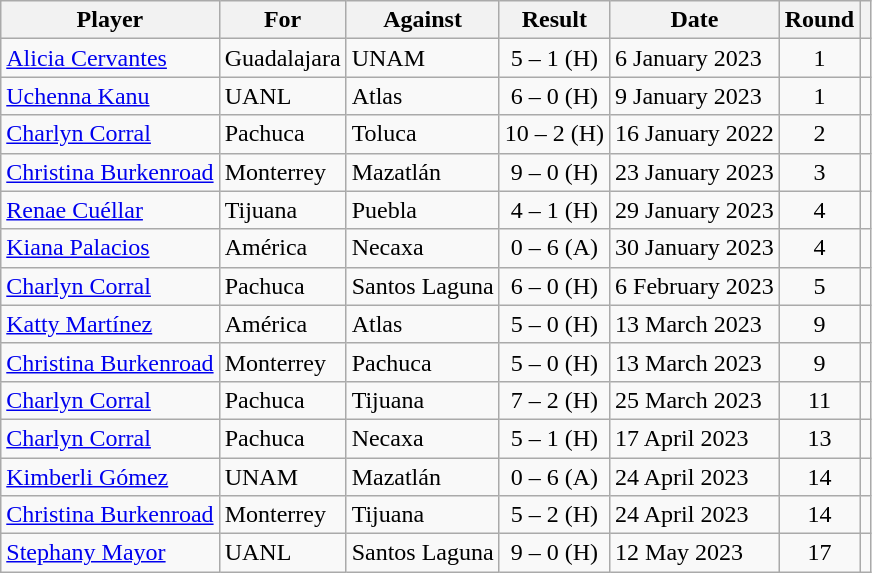<table class="wikitable sortable">
<tr>
<th>Player</th>
<th>For</th>
<th>Against</th>
<th>Result</th>
<th>Date</th>
<th>Round</th>
<th></th>
</tr>
<tr>
<td> <a href='#'>Alicia Cervantes</a></td>
<td>Guadalajara</td>
<td>UNAM</td>
<td align=center>5 – 1 (H)</td>
<td>6 January 2023</td>
<td align=center>1</td>
<td align=center></td>
</tr>
<tr>
<td> <a href='#'>Uchenna Kanu</a></td>
<td>UANL</td>
<td>Atlas</td>
<td align=center>6 – 0 (H)</td>
<td>9 January 2023</td>
<td align=center>1</td>
<td align=center></td>
</tr>
<tr>
<td> <a href='#'>Charlyn Corral</a></td>
<td>Pachuca</td>
<td>Toluca</td>
<td align=center>10 – 2 (H)</td>
<td>16 January 2022</td>
<td align=center>2</td>
<td align=center></td>
</tr>
<tr>
<td> <a href='#'>Christina Burkenroad</a></td>
<td>Monterrey</td>
<td>Mazatlán</td>
<td align=center>9 – 0 (H)</td>
<td>23 January 2023</td>
<td align=center>3</td>
<td align=center></td>
</tr>
<tr>
<td> <a href='#'>Renae Cuéllar</a></td>
<td>Tijuana</td>
<td>Puebla</td>
<td align=center>4 – 1 (H)</td>
<td>29 January 2023</td>
<td align=center>4</td>
<td align=center></td>
</tr>
<tr>
<td> <a href='#'>Kiana Palacios</a></td>
<td>América</td>
<td>Necaxa</td>
<td align=center>0 – 6 (A)</td>
<td>30 January 2023</td>
<td align=center>4</td>
<td align=center></td>
</tr>
<tr>
<td> <a href='#'>Charlyn Corral</a></td>
<td>Pachuca</td>
<td>Santos Laguna</td>
<td align=center>6 – 0 (H)</td>
<td>6 February 2023</td>
<td align=center>5</td>
<td align=center></td>
</tr>
<tr>
<td> <a href='#'>Katty Martínez</a></td>
<td>América</td>
<td>Atlas</td>
<td align=center>5 – 0 (H)</td>
<td>13 March 2023</td>
<td align=center>9</td>
<td align=center></td>
</tr>
<tr>
<td> <a href='#'>Christina Burkenroad</a></td>
<td>Monterrey</td>
<td>Pachuca</td>
<td align=center>5 – 0 (H)</td>
<td>13 March 2023</td>
<td align=center>9</td>
<td align=center></td>
</tr>
<tr>
<td> <a href='#'>Charlyn Corral</a></td>
<td>Pachuca</td>
<td>Tijuana</td>
<td align=center>7 – 2 (H)</td>
<td>25 March 2023</td>
<td align=center>11</td>
<td align=center></td>
</tr>
<tr>
<td> <a href='#'>Charlyn Corral</a></td>
<td>Pachuca</td>
<td>Necaxa</td>
<td align=center>5 – 1 (H)</td>
<td>17 April 2023</td>
<td align=center>13</td>
<td align=center></td>
</tr>
<tr>
<td> <a href='#'>Kimberli Gómez</a></td>
<td>UNAM</td>
<td>Mazatlán</td>
<td align=center>0 – 6 (A)</td>
<td>24 April 2023</td>
<td align=center>14</td>
<td align=center></td>
</tr>
<tr>
<td> <a href='#'>Christina Burkenroad</a></td>
<td>Monterrey</td>
<td>Tijuana</td>
<td align=center>5 – 2 (H)</td>
<td>24 April 2023</td>
<td align=center>14</td>
<td align=center></td>
</tr>
<tr>
<td> <a href='#'>Stephany Mayor</a></td>
<td>UANL</td>
<td>Santos Laguna</td>
<td align=center>9 – 0 (H)</td>
<td>12 May 2023</td>
<td align=center>17</td>
<td align=center></td>
</tr>
</table>
